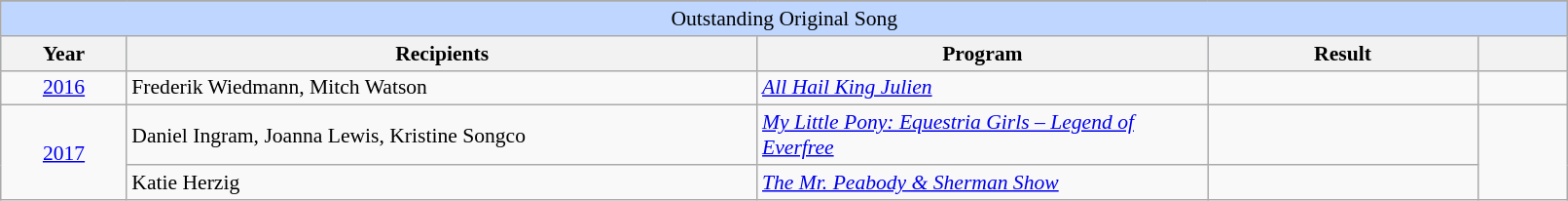<table class="wikitable plainrowheaders" style="font-size: 90%" width=85%>
<tr>
</tr>
<tr ---- bgcolor="#bfd7ff">
<td colspan=6 align=center>Outstanding Original Song</td>
</tr>
<tr ---- bgcolor="#ebf5ff">
<th scope="col" style="width:7%;">Year</th>
<th scope="col" style="width:35%;">Recipients</th>
<th scope="col" style="width:25%;">Program</th>
<th scope="col" style="width:15%;">Result</th>
<th scope="col" class="unsortable" style="width:5%;"></th>
</tr>
<tr>
<td style="text-align:center;"><a href='#'>2016</a></td>
<td>Frederik Wiedmann, Mitch Watson</td>
<td><em><a href='#'>All Hail King Julien</a></em></td>
<td></td>
<td style="text-align:center;"></td>
</tr>
<tr>
<td rowspan="2" style="text-align:center;"><a href='#'>2017</a></td>
<td>Daniel Ingram, Joanna Lewis, Kristine Songco</td>
<td><em><a href='#'>My Little Pony: Equestria Girls – Legend of Everfree</a></em></td>
<td></td>
<td rowspan="2" style="text-align:center;"></td>
</tr>
<tr>
<td>Katie Herzig</td>
<td><em><a href='#'>The Mr. Peabody & Sherman Show</a></em></td>
<td></td>
</tr>
</table>
